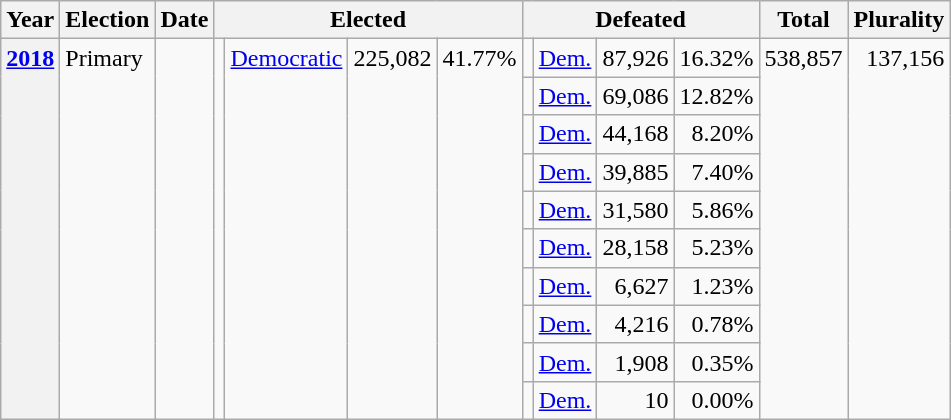<table class="wikitable">
<tr>
<th>Year</th>
<th>Election</th>
<th>Date</th>
<th colspan="4">Elected</th>
<th colspan="4">Defeated</th>
<th>Total</th>
<th>Plurality</th>
</tr>
<tr>
<th rowspan="10" valign="top"><a href='#'>2018</a></th>
<td rowspan="10" valign="top">Primary</td>
<td rowspan="10" valign="top"></td>
<td rowspan="10" valign="top"></td>
<td valign="top" rowspan="10" ><a href='#'>Democratic</a></td>
<td rowspan="10" valign="top" align="right">225,082</td>
<td rowspan="10" valign="top" align="right">41.77%</td>
<td valign="top"></td>
<td valign="top" ><a href='#'>Dem.</a></td>
<td valign="top" align="right">87,926</td>
<td valign="top" align="right">16.32%</td>
<td rowspan="10" valign="top" align="right">538,857</td>
<td rowspan="10" valign="top" align="right">137,156</td>
</tr>
<tr>
<td valign="top"></td>
<td valign="top" ><a href='#'>Dem.</a></td>
<td valign="top" align="right">69,086</td>
<td valign="top" align="right">12.82%</td>
</tr>
<tr>
<td valign="top"></td>
<td valign="top" ><a href='#'>Dem.</a></td>
<td valign="top" align="right">44,168</td>
<td valign="top" align="right">8.20%</td>
</tr>
<tr>
<td valign="top"></td>
<td valign="top" ><a href='#'>Dem.</a></td>
<td valign="top" align="right">39,885</td>
<td valign="top" align="right">7.40%</td>
</tr>
<tr>
<td valign="top"></td>
<td valign="top" ><a href='#'>Dem.</a></td>
<td valign="top" align="right">31,580</td>
<td valign="top" align="right">5.86%</td>
</tr>
<tr>
<td valign="top"></td>
<td valign="top" ><a href='#'>Dem.</a></td>
<td valign="top" align="right">28,158</td>
<td valign="top" align="right">5.23%</td>
</tr>
<tr>
<td valign="top"></td>
<td valign="top" ><a href='#'>Dem.</a></td>
<td valign="top" align="right">6,627</td>
<td valign="top" align="right">1.23%</td>
</tr>
<tr>
<td valign="top"></td>
<td valign="top" ><a href='#'>Dem.</a></td>
<td valign="top" align="right">4,216</td>
<td valign="top" align="right">0.78%</td>
</tr>
<tr>
<td valign="top"></td>
<td valign="top" ><a href='#'>Dem.</a></td>
<td valign="top" align="right">1,908</td>
<td valign="top" align="right">0.35%</td>
</tr>
<tr>
<td valign="top"></td>
<td valign="top" ><a href='#'>Dem.</a></td>
<td valign="top" align="right">10</td>
<td valign="top" align="right">0.00%</td>
</tr>
</table>
